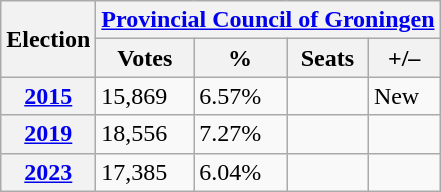<table class=wikitable>
<tr>
<th rowspan=2>Election</th>
<th colspan=4><a href='#'>Provincial Council of Groningen</a></th>
</tr>
<tr>
<th>Votes</th>
<th>%</th>
<th>Seats</th>
<th>+/–</th>
</tr>
<tr>
<th><a href='#'>2015</a></th>
<td>15,869</td>
<td>6.57%</td>
<td></td>
<td>New</td>
</tr>
<tr>
<th><a href='#'>2019</a></th>
<td>18,556</td>
<td>7.27%</td>
<td></td>
<td></td>
</tr>
<tr>
<th><a href='#'>2023</a></th>
<td>17,385</td>
<td>6.04%</td>
<td></td>
<td></td>
</tr>
</table>
